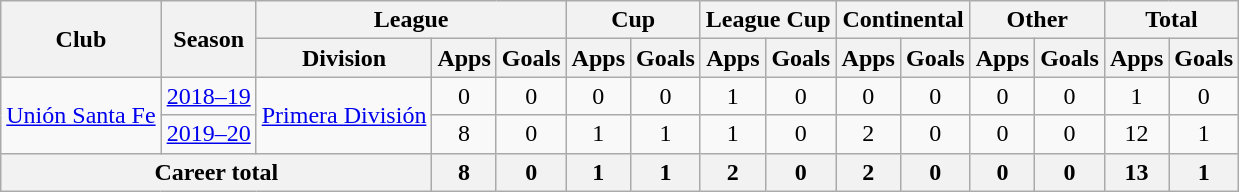<table class="wikitable" style="text-align:center">
<tr>
<th rowspan="2">Club</th>
<th rowspan="2">Season</th>
<th colspan="3">League</th>
<th colspan="2">Cup</th>
<th colspan="2">League Cup</th>
<th colspan="2">Continental</th>
<th colspan="2">Other</th>
<th colspan="2">Total</th>
</tr>
<tr>
<th>Division</th>
<th>Apps</th>
<th>Goals</th>
<th>Apps</th>
<th>Goals</th>
<th>Apps</th>
<th>Goals</th>
<th>Apps</th>
<th>Goals</th>
<th>Apps</th>
<th>Goals</th>
<th>Apps</th>
<th>Goals</th>
</tr>
<tr>
<td rowspan="2"><a href='#'>Unión Santa Fe</a></td>
<td><a href='#'>2018–19</a></td>
<td rowspan="2"><a href='#'>Primera División</a></td>
<td>0</td>
<td>0</td>
<td>0</td>
<td>0</td>
<td>1</td>
<td>0</td>
<td>0</td>
<td>0</td>
<td>0</td>
<td>0</td>
<td>1</td>
<td>0</td>
</tr>
<tr>
<td><a href='#'>2019–20</a></td>
<td>8</td>
<td>0</td>
<td>1</td>
<td>1</td>
<td>1</td>
<td>0</td>
<td>2</td>
<td>0</td>
<td>0</td>
<td>0</td>
<td>12</td>
<td>1</td>
</tr>
<tr>
<th colspan="3">Career total</th>
<th>8</th>
<th>0</th>
<th>1</th>
<th>1</th>
<th>2</th>
<th>0</th>
<th>2</th>
<th>0</th>
<th>0</th>
<th>0</th>
<th>13</th>
<th>1</th>
</tr>
</table>
